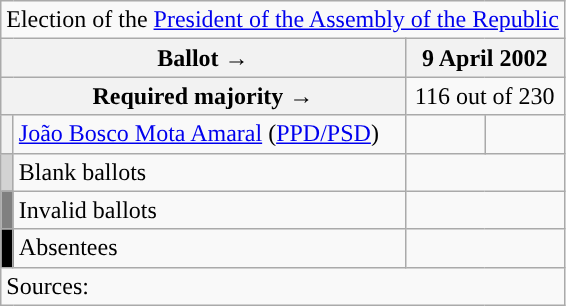<table class="wikitable" style="text-align:center;">
<tr>
<td colspan="4" align="center">Election of the <a href='#'>President of the Assembly of the Republic</a></td>
</tr>
<tr>
<th colspan="2" width="225px">Ballot →</th>
<th colspan="2">9 April 2002</th>
</tr>
<tr>
<th colspan="2">Required majority →</th>
<td colspan="2">116 out of 230</td>
</tr>
<tr>
<th width="1px" style="background:"></th>
<td align="left"><a href='#'>João Bosco Mota Amaral</a> (<a href='#'>PPD/PSD</a>)</td>
<td></td>
<td></td>
</tr>
<tr>
<th style="background:lightgray;"></th>
<td align="left">Blank ballots</td>
<td colspan="2"></td>
</tr>
<tr>
<th style="background:gray;"></th>
<td align="left">Invalid ballots</td>
<td colspan="2"></td>
</tr>
<tr>
<th style="background:black;"></th>
<td align="left">Absentees</td>
<td colspan="2"></td>
</tr>
<tr>
<td align="left" colspan="4">Sources:</td>
</tr>
</table>
